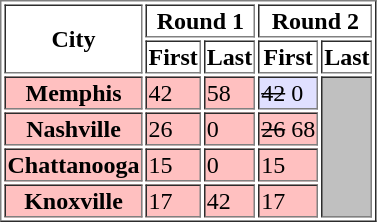<table border="1">
<tr>
<th rowspan="2">City</th>
<th colspan="2">Round 1</th>
<th colspan="2">Round 2</th>
</tr>
<tr>
<th>First</th>
<th>Last</th>
<th>First</th>
<th>Last</th>
</tr>
<tr>
<th bgcolor="#ffc0c0">Memphis</th>
<td bgcolor="#ffc0c0">42</td>
<td bgcolor="#ffc0c0">58</td>
<td bgcolor="#e0e0ff"><s>42</s> 0</td>
<td bgcolor="#c0c0c0" rowspan="4"></td>
</tr>
<tr>
<th bgcolor="#ffc0c0">Nashville</th>
<td bgcolor="#ffc0c0">26</td>
<td bgcolor="#ffc0c0">0</td>
<td bgcolor="#ffc0c0"><s>26</s> 68</td>
</tr>
<tr>
<th bgcolor="#ffc0c0">Chattanooga</th>
<td bgcolor="#ffc0c0">15</td>
<td bgcolor="#ffc0c0">0</td>
<td bgcolor="#ffc0c0">15</td>
</tr>
<tr>
<th bgcolor="#ffc0c0">Knoxville</th>
<td bgcolor="#ffc0c0">17</td>
<td bgcolor="#ffc0c0">42</td>
<td bgcolor="#ffc0c0">17</td>
</tr>
</table>
